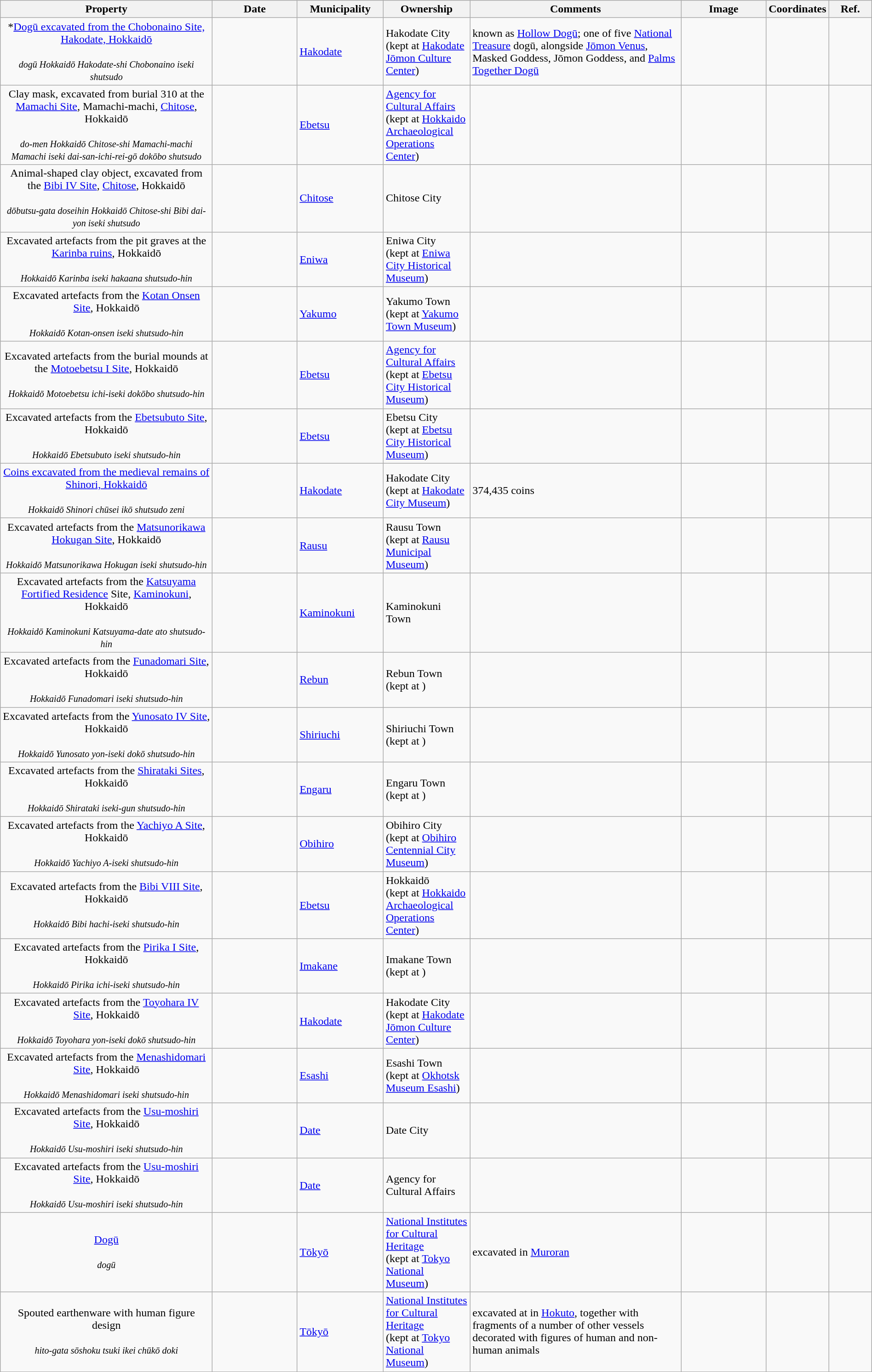<table class="wikitable sortable"  style="width:100%;">
<tr>
<th width="25%" align="left">Property</th>
<th width="10%" align="left">Date</th>
<th width="10%" align="left">Municipality</th>
<th width="10%" align="left">Ownership</th>
<th width="25%" align="left" class="unsortable">Comments</th>
<th width="10%" align="left" class="unsortable">Image</th>
<th width="5%" align="left" class="unsortable">Coordinates</th>
<th width="5%" align="left" class="unsortable">Ref.</th>
</tr>
<tr>
<td align="center">*<a href='#'>Dogū excavated from the Chobonaino Site, Hakodate, Hokkaidō</a><br><br><small><em>dogū Hokkaidō Hakodate-shi Chobonaino iseki shutsudo</em></small></td>
<td></td>
<td><a href='#'>Hakodate</a></td>
<td>Hakodate City<br>(kept at <a href='#'>Hakodate Jōmon Culture Center</a>)</td>
<td>known as <a href='#'>Hollow Dogū</a>; one of five <a href='#'>National Treasure</a> dogū, alongside <a href='#'>Jōmon Venus</a>, Masked Goddess, Jōmon Goddess, and <a href='#'>Palms Together Dogū</a></td>
<td></td>
<td></td>
<td></td>
</tr>
<tr>
<td align="center">Clay mask, excavated from burial 310 at the <a href='#'>Mamachi Site</a>, Mamachi-machi, <a href='#'>Chitose</a>, Hokkaidō<br><br><small><em>do-men Hokkaidō Chitose-shi Mamachi-machi Mamachi iseki dai-san-ichi-rei-gō dokōbo shutsudo</em></small></td>
<td></td>
<td><a href='#'>Ebetsu</a></td>
<td><a href='#'>Agency for Cultural Affairs</a><br>(kept at <a href='#'>Hokkaido Archaeological Operations Center</a>)</td>
<td></td>
<td></td>
<td></td>
<td></td>
</tr>
<tr>
<td align="center">Animal-shaped clay object, excavated from the <a href='#'>Bibi IV Site</a>, <a href='#'>Chitose</a>, Hokkaidō<br><br><small><em>dōbutsu-gata doseihin Hokkaidō Chitose-shi Bibi dai-yon iseki shutsudo</em></small></td>
<td></td>
<td><a href='#'>Chitose</a></td>
<td>Chitose City</td>
<td></td>
<td></td>
<td></td>
<td></td>
</tr>
<tr>
<td align="center">Excavated artefacts from the pit graves at the <a href='#'>Karinba ruins</a>, Hokkaidō<br><br><small><em>Hokkaidō Karinba iseki hakaana shutsudo-hin</em></small></td>
<td></td>
<td><a href='#'>Eniwa</a></td>
<td>Eniwa City<br>(kept at <a href='#'>Eniwa City Historical Museum</a>)</td>
<td></td>
<td></td>
<td></td>
<td></td>
</tr>
<tr>
<td align="center">Excavated artefacts from the <a href='#'>Kotan Onsen Site</a>, Hokkaidō<br><br><small><em>Hokkaidō Kotan-onsen iseki shutsudo-hin</em></small></td>
<td></td>
<td><a href='#'>Yakumo</a></td>
<td>Yakumo Town<br>(kept at <a href='#'>Yakumo Town Museum</a>)</td>
<td></td>
<td></td>
<td></td>
<td></td>
</tr>
<tr>
<td align="center">Excavated artefacts from the burial mounds at the <a href='#'>Motoebetsu I Site</a>, Hokkaidō<br><br><small><em>Hokkaidō Motoebetsu ichi-iseki dokōbo shutsudo-hin</em></small></td>
<td></td>
<td><a href='#'>Ebetsu</a></td>
<td><a href='#'>Agency for Cultural Affairs</a><br>(kept at <a href='#'>Ebetsu City Historical Museum</a>)</td>
<td></td>
<td></td>
<td></td>
<td></td>
</tr>
<tr>
<td align="center">Excavated artefacts from the <a href='#'>Ebetsubuto Site</a>, Hokkaidō<br><br><small><em>Hokkaidō Ebetsubuto iseki shutsudo-hin</em></small></td>
<td></td>
<td><a href='#'>Ebetsu</a></td>
<td>Ebetsu City<br>(kept at <a href='#'>Ebetsu City Historical Museum</a>)</td>
<td></td>
<td></td>
<td></td>
<td></td>
</tr>
<tr>
<td align="center"><a href='#'>Coins excavated from the medieval remains of Shinori, Hokkaidō</a><br><br><small><em>Hokkaidō Shinori chūsei ikō shutsudo zeni</em></small></td>
<td></td>
<td><a href='#'>Hakodate</a></td>
<td>Hakodate City<br>(kept at <a href='#'>Hakodate City Museum</a>)</td>
<td>374,435 coins</td>
<td></td>
<td></td>
<td></td>
</tr>
<tr>
<td align="center">Excavated artefacts from the <a href='#'>Matsunorikawa Hokugan Site</a>, Hokkaidō<br><br><small><em>Hokkaidō Matsunorikawa Hokugan iseki shutsudo-hin</em></small></td>
<td></td>
<td><a href='#'>Rausu</a></td>
<td>Rausu Town<br>(kept at <a href='#'>Rausu Municipal Museum</a>)</td>
<td></td>
<td></td>
<td></td>
<td></td>
</tr>
<tr>
<td align="center">Excavated artefacts from the <a href='#'>Katsuyama Fortified Residence</a> Site, <a href='#'>Kaminokuni</a>, Hokkaidō<br><br><small><em>Hokkaidō Kaminokuni Katsuyama-date ato shutsudo-hin</em></small></td>
<td></td>
<td><a href='#'>Kaminokuni</a></td>
<td>Kaminokuni Town</td>
<td></td>
<td></td>
<td></td>
<td></td>
</tr>
<tr>
<td align="center">Excavated artefacts from the <a href='#'>Funadomari Site</a>, Hokkaidō<br><br><small><em>Hokkaidō Funadomari iseki shutsudo-hin</em></small></td>
<td></td>
<td><a href='#'>Rebun</a></td>
<td>Rebun Town<br>(kept at )</td>
<td></td>
<td></td>
<td></td>
<td></td>
</tr>
<tr>
<td align="center">Excavated artefacts from the <a href='#'>Yunosato IV Site</a>, Hokkaidō<br><br><small><em>Hokkaidō Yunosato yon-iseki dokō shutsudo-hin</em></small></td>
<td></td>
<td><a href='#'>Shiriuchi</a></td>
<td>Shiriuchi Town<br>(kept at )</td>
<td></td>
<td></td>
<td></td>
<td></td>
</tr>
<tr>
<td align="center">Excavated artefacts from the <a href='#'>Shirataki Sites</a>, Hokkaidō<br><br><small><em>Hokkaidō Shirataki iseki-gun shutsudo-hin</em></small></td>
<td></td>
<td><a href='#'>Engaru</a></td>
<td>Engaru Town<br>(kept at )</td>
<td></td>
<td></td>
<td></td>
<td></td>
</tr>
<tr>
<td align="center">Excavated artefacts from the <a href='#'>Yachiyo A Site</a>, Hokkaidō<br><br><small><em>Hokkaidō Yachiyo A-iseki shutsudo-hin</em></small></td>
<td></td>
<td><a href='#'>Obihiro</a></td>
<td>Obihiro City<br>(kept at <a href='#'>Obihiro Centennial City Museum</a>)</td>
<td></td>
<td></td>
<td></td>
<td></td>
</tr>
<tr>
<td align="center">Excavated artefacts from the <a href='#'>Bibi VIII Site</a>, Hokkaidō<br><br><small><em>Hokkaidō Bibi hachi-iseki shutsudo-hin</em></small></td>
<td></td>
<td><a href='#'>Ebetsu</a></td>
<td>Hokkaidō<br>(kept at <a href='#'>Hokkaido Archaeological Operations Center</a>)</td>
<td></td>
<td></td>
<td></td>
<td></td>
</tr>
<tr>
<td align="center">Excavated artefacts from the <a href='#'>Pirika I Site</a>, Hokkaidō<br><br><small><em>Hokkaidō Pirika ichi-iseki shutsudo-hin</em></small></td>
<td></td>
<td><a href='#'>Imakane</a></td>
<td>Imakane Town<br>(kept at )</td>
<td></td>
<td></td>
<td></td>
<td></td>
</tr>
<tr>
<td align="center">Excavated artefacts from the <a href='#'>Toyohara IV Site</a>, Hokkaidō<br><br><small><em>Hokkaidō Toyohara yon-iseki dokō shutsudo-hin</em></small></td>
<td></td>
<td><a href='#'>Hakodate</a></td>
<td>Hakodate City<br>(kept at <a href='#'>Hakodate Jōmon Culture Center</a>)</td>
<td></td>
<td></td>
<td></td>
<td></td>
</tr>
<tr>
<td align="center">Excavated artefacts from the <a href='#'>Menashidomari Site</a>, Hokkaidō<br><br><small><em>Hokkaidō Menashidomari iseki shutsudo-hin</em></small></td>
<td></td>
<td><a href='#'>Esashi</a></td>
<td>Esashi Town<br>(kept at <a href='#'>Okhotsk Museum Esashi</a>)</td>
<td></td>
<td></td>
<td></td>
<td></td>
</tr>
<tr>
<td align="center">Excavated artefacts from the <a href='#'>Usu-moshiri Site</a>, Hokkaidō<br><br><small><em>Hokkaidō Usu-moshiri iseki shutsudo-hin</em></small></td>
<td></td>
<td><a href='#'>Date</a></td>
<td>Date City</td>
<td></td>
<td></td>
<td></td>
<td></td>
</tr>
<tr>
<td align="center">Excavated artefacts from the <a href='#'>Usu-moshiri Site</a>, Hokkaidō<br><br><small><em>Hokkaidō Usu-moshiri iseki shutsudo-hin</em></small></td>
<td></td>
<td><a href='#'>Date</a></td>
<td>Agency for Cultural Affairs</td>
<td></td>
<td></td>
<td></td>
<td></td>
</tr>
<tr>
<td align="center"><a href='#'>Dogū</a><br><br><small><em>dogū</em></small></td>
<td></td>
<td><a href='#'>Tōkyō</a></td>
<td><a href='#'>National Institutes for Cultural Heritage</a><br>(kept at <a href='#'>Tokyo National Museum</a>)</td>
<td>excavated in <a href='#'>Muroran</a></td>
<td></td>
<td></td>
<td></td>
</tr>
<tr>
<td align="center">Spouted earthenware with human figure design<br><br><small><em>hito-gata sōshoku tsuki ikei chūkō doki</em></small></td>
<td></td>
<td><a href='#'>Tōkyō</a></td>
<td><a href='#'>National Institutes for Cultural Heritage</a><br>(kept at <a href='#'>Tokyo National Museum</a>)</td>
<td>excavated at  in <a href='#'>Hokuto</a>, together with fragments of a number of other vessels decorated with figures of human and non-human animals</td>
<td></td>
<td></td>
<td></td>
</tr>
<tr>
</tr>
</table>
